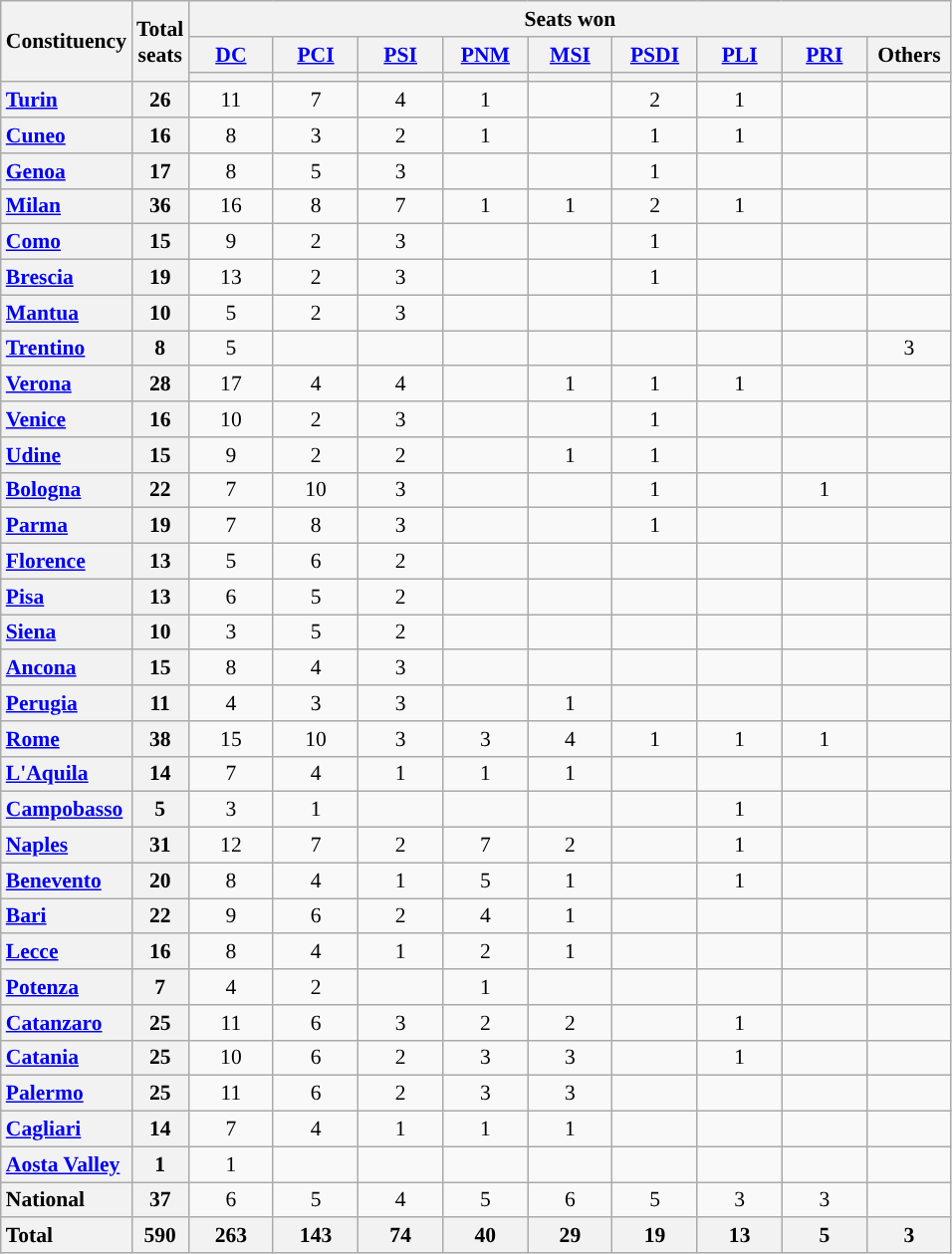<table class="wikitable" style="text-align:center; font-size: 0.9em;">
<tr>
<th rowspan="3">Constituency</th>
<th rowspan="3">Total<br>seats</th>
<th colspan="9">Seats won</th>
</tr>
<tr>
<th class="unsortable" style="width:50px;"><a href='#'>DC</a></th>
<th class="unsortable" style="width:50px;"><a href='#'>PCI</a></th>
<th class="unsortable" style="width:50px;"><a href='#'>PSI</a></th>
<th class="unsortable" style="width:50px;"><a href='#'>PNM</a></th>
<th class="unsortable" style="width:50px;"><a href='#'>MSI</a></th>
<th class="unsortable" style="width:50px;"><a href='#'>PSDI</a></th>
<th class="unsortable" style="width:50px;"><a href='#'>PLI</a></th>
<th class="unsortable" style="width:50px;"><a href='#'>PRI</a></th>
<th class="unsortable" style="width:50px;">Others</th>
</tr>
<tr>
<th style="background:"></th>
<th style="background:"></th>
<th style="background:"></th>
<th style="background:"></th>
<th style="background:"></th>
<th style="background:"></th>
<th style="background:"></th>
<th style="background:"></th>
<th style="background:"></th>
</tr>
<tr>
<th style="text-align: left;"><a href='#'>Turin</a></th>
<th>26</th>
<td>11</td>
<td>7</td>
<td>4</td>
<td>1</td>
<td></td>
<td>2</td>
<td>1</td>
<td></td>
<td></td>
</tr>
<tr>
<th style="text-align: left;"><a href='#'>Cuneo</a></th>
<th>16</th>
<td>8</td>
<td>3</td>
<td>2</td>
<td>1</td>
<td></td>
<td>1</td>
<td>1</td>
<td></td>
<td></td>
</tr>
<tr>
<th style="text-align: left;"><a href='#'>Genoa</a></th>
<th>17</th>
<td>8</td>
<td>5</td>
<td>3</td>
<td></td>
<td></td>
<td>1</td>
<td></td>
<td></td>
<td></td>
</tr>
<tr>
<th style="text-align: left;"><a href='#'>Milan</a></th>
<th>36</th>
<td>16</td>
<td>8</td>
<td>7</td>
<td>1</td>
<td>1</td>
<td>2</td>
<td>1</td>
<td></td>
<td></td>
</tr>
<tr>
<th style="text-align: left;"><a href='#'>Como</a></th>
<th>15</th>
<td>9</td>
<td>2</td>
<td>3</td>
<td></td>
<td></td>
<td>1</td>
<td></td>
<td></td>
<td></td>
</tr>
<tr>
<th style="text-align: left;"><a href='#'>Brescia</a></th>
<th>19</th>
<td>13</td>
<td>2</td>
<td>3</td>
<td></td>
<td></td>
<td>1</td>
<td></td>
<td></td>
<td></td>
</tr>
<tr>
<th style="text-align: left;"><a href='#'>Mantua</a></th>
<th>10</th>
<td>5</td>
<td>2</td>
<td>3</td>
<td></td>
<td></td>
<td></td>
<td></td>
<td></td>
<td></td>
</tr>
<tr>
<th style="text-align: left;"><a href='#'>Trentino</a></th>
<th>8</th>
<td>5</td>
<td></td>
<td></td>
<td></td>
<td></td>
<td></td>
<td></td>
<td></td>
<td>3</td>
</tr>
<tr>
<th style="text-align: left;"><a href='#'>Verona</a></th>
<th>28</th>
<td>17</td>
<td>4</td>
<td>4</td>
<td></td>
<td>1</td>
<td>1</td>
<td>1</td>
<td></td>
<td></td>
</tr>
<tr>
<th style="text-align: left;"><a href='#'>Venice</a></th>
<th>16</th>
<td>10</td>
<td>2</td>
<td>3</td>
<td></td>
<td></td>
<td>1</td>
<td></td>
<td></td>
<td></td>
</tr>
<tr>
<th style="text-align: left;"><a href='#'>Udine</a></th>
<th>15</th>
<td>9</td>
<td>2</td>
<td>2</td>
<td></td>
<td>1</td>
<td>1</td>
<td></td>
<td></td>
<td></td>
</tr>
<tr>
<th style="text-align: left;"><a href='#'>Bologna</a></th>
<th>22</th>
<td>7</td>
<td>10</td>
<td>3</td>
<td></td>
<td></td>
<td>1</td>
<td></td>
<td>1</td>
<td></td>
</tr>
<tr>
<th style="text-align: left;"><a href='#'>Parma</a></th>
<th>19</th>
<td>7</td>
<td>8</td>
<td>3</td>
<td></td>
<td></td>
<td>1</td>
<td></td>
<td></td>
<td></td>
</tr>
<tr>
<th style="text-align: left;"><a href='#'>Florence</a></th>
<th>13</th>
<td>5</td>
<td>6</td>
<td>2</td>
<td></td>
<td></td>
<td></td>
<td></td>
<td></td>
<td></td>
</tr>
<tr>
<th style="text-align: left;"><a href='#'>Pisa</a></th>
<th>13</th>
<td>6</td>
<td>5</td>
<td>2</td>
<td></td>
<td></td>
<td></td>
<td></td>
<td></td>
<td></td>
</tr>
<tr>
<th style="text-align: left;"><a href='#'>Siena</a></th>
<th>10</th>
<td>3</td>
<td>5</td>
<td>2</td>
<td></td>
<td></td>
<td></td>
<td></td>
<td></td>
<td></td>
</tr>
<tr>
<th style="text-align: left;"><a href='#'>Ancona</a></th>
<th>15</th>
<td>8</td>
<td>4</td>
<td>3</td>
<td></td>
<td></td>
<td></td>
<td></td>
<td></td>
<td></td>
</tr>
<tr>
<th style="text-align: left;"><a href='#'>Perugia</a></th>
<th>11</th>
<td>4</td>
<td>3</td>
<td>3</td>
<td></td>
<td>1</td>
<td></td>
<td></td>
<td></td>
<td></td>
</tr>
<tr>
<th style="text-align: left;"><a href='#'>Rome</a></th>
<th>38</th>
<td>15</td>
<td>10</td>
<td>3</td>
<td>3</td>
<td>4</td>
<td>1</td>
<td>1</td>
<td>1</td>
<td></td>
</tr>
<tr>
<th style="text-align: left;"><a href='#'>L'Aquila</a></th>
<th>14</th>
<td>7</td>
<td>4</td>
<td>1</td>
<td>1</td>
<td>1</td>
<td></td>
<td></td>
<td></td>
<td></td>
</tr>
<tr>
<th style="text-align: left;"><a href='#'>Campobasso</a></th>
<th>5</th>
<td>3</td>
<td>1</td>
<td></td>
<td></td>
<td></td>
<td></td>
<td>1</td>
<td></td>
<td></td>
</tr>
<tr>
<th style="text-align: left;"><a href='#'>Naples</a></th>
<th>31</th>
<td>12</td>
<td>7</td>
<td>2</td>
<td>7</td>
<td>2</td>
<td></td>
<td>1</td>
<td></td>
<td></td>
</tr>
<tr>
<th style="text-align: left;"><a href='#'>Benevento</a></th>
<th>20</th>
<td>8</td>
<td>4</td>
<td>1</td>
<td>5</td>
<td>1</td>
<td></td>
<td>1</td>
<td></td>
<td></td>
</tr>
<tr>
<th style="text-align: left;"><a href='#'>Bari</a></th>
<th>22</th>
<td>9</td>
<td>6</td>
<td>2</td>
<td>4</td>
<td>1</td>
<td></td>
<td></td>
<td></td>
<td></td>
</tr>
<tr>
<th style="text-align: left;"><a href='#'>Lecce</a></th>
<th>16</th>
<td>8</td>
<td>4</td>
<td>1</td>
<td>2</td>
<td>1</td>
<td></td>
<td></td>
<td></td>
<td></td>
</tr>
<tr>
<th style="text-align: left;"><a href='#'>Potenza</a></th>
<th>7</th>
<td>4</td>
<td>2</td>
<td></td>
<td>1</td>
<td></td>
<td></td>
<td></td>
<td></td>
<td></td>
</tr>
<tr>
<th style="text-align: left;"><a href='#'>Catanzaro</a></th>
<th>25</th>
<td>11</td>
<td>6</td>
<td>3</td>
<td>2</td>
<td>2</td>
<td></td>
<td>1</td>
<td></td>
<td></td>
</tr>
<tr>
<th style="text-align: left;"><a href='#'>Catania</a></th>
<th>25</th>
<td>10</td>
<td>6</td>
<td>2</td>
<td>3</td>
<td>3</td>
<td></td>
<td>1</td>
<td></td>
<td></td>
</tr>
<tr>
<th style="text-align: left;"><a href='#'>Palermo</a></th>
<th>25</th>
<td>11</td>
<td>6</td>
<td>2</td>
<td>3</td>
<td>3</td>
<td></td>
<td></td>
<td></td>
<td></td>
</tr>
<tr>
<th style="text-align: left;"><a href='#'>Cagliari</a></th>
<th>14</th>
<td>7</td>
<td>4</td>
<td>1</td>
<td>1</td>
<td>1</td>
<td></td>
<td></td>
<td></td>
<td></td>
</tr>
<tr>
<th style="text-align: left;"><a href='#'>Aosta Valley</a></th>
<th>1</th>
<td>1</td>
<td></td>
<td></td>
<td></td>
<td></td>
<td></td>
<td></td>
<td></td>
<td></td>
</tr>
<tr>
<th style="text-align: left;">National</th>
<th>37</th>
<td>6</td>
<td>5</td>
<td>4</td>
<td>5</td>
<td>6</td>
<td>5</td>
<td>3</td>
<td>3</td>
<td></td>
</tr>
<tr>
<th style="text-align: left;">Total</th>
<th>590</th>
<th>263</th>
<th>143</th>
<th>74</th>
<th>40</th>
<th>29</th>
<th>19</th>
<th>13</th>
<th>5</th>
<th>3</th>
</tr>
</table>
